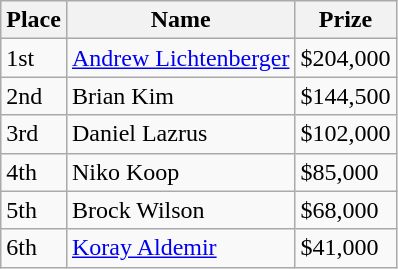<table class="wikitable">
<tr>
<th>Place</th>
<th>Name</th>
<th>Prize</th>
</tr>
<tr>
<td>1st</td>
<td> <a href='#'>Andrew Lichtenberger</a></td>
<td>$204,000</td>
</tr>
<tr>
<td>2nd</td>
<td> Brian Kim</td>
<td>$144,500</td>
</tr>
<tr>
<td>3rd</td>
<td> Daniel Lazrus</td>
<td>$102,000</td>
</tr>
<tr>
<td>4th</td>
<td> Niko Koop</td>
<td>$85,000</td>
</tr>
<tr>
<td>5th</td>
<td> Brock Wilson</td>
<td>$68,000</td>
</tr>
<tr>
<td>6th</td>
<td> <a href='#'>Koray Aldemir</a></td>
<td>$41,000</td>
</tr>
</table>
